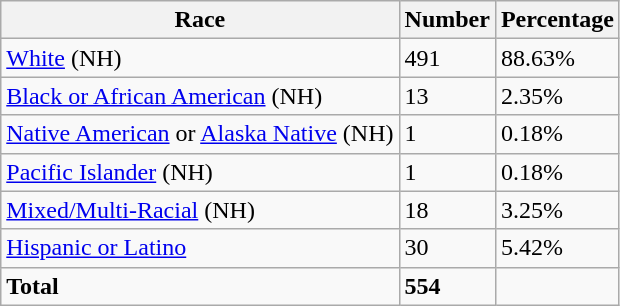<table class="wikitable">
<tr>
<th>Race</th>
<th>Number</th>
<th>Percentage</th>
</tr>
<tr>
<td><a href='#'>White</a> (NH)</td>
<td>491</td>
<td>88.63%</td>
</tr>
<tr>
<td><a href='#'>Black or African American</a> (NH)</td>
<td>13</td>
<td>2.35%</td>
</tr>
<tr>
<td><a href='#'>Native American</a> or <a href='#'>Alaska Native</a> (NH)</td>
<td>1</td>
<td>0.18%</td>
</tr>
<tr>
<td><a href='#'>Pacific Islander</a> (NH)</td>
<td>1</td>
<td>0.18%</td>
</tr>
<tr>
<td><a href='#'>Mixed/Multi-Racial</a> (NH)</td>
<td>18</td>
<td>3.25%</td>
</tr>
<tr>
<td><a href='#'>Hispanic or Latino</a></td>
<td>30</td>
<td>5.42%</td>
</tr>
<tr>
<td><strong>Total</strong></td>
<td><strong>554</strong></td>
<td></td>
</tr>
</table>
